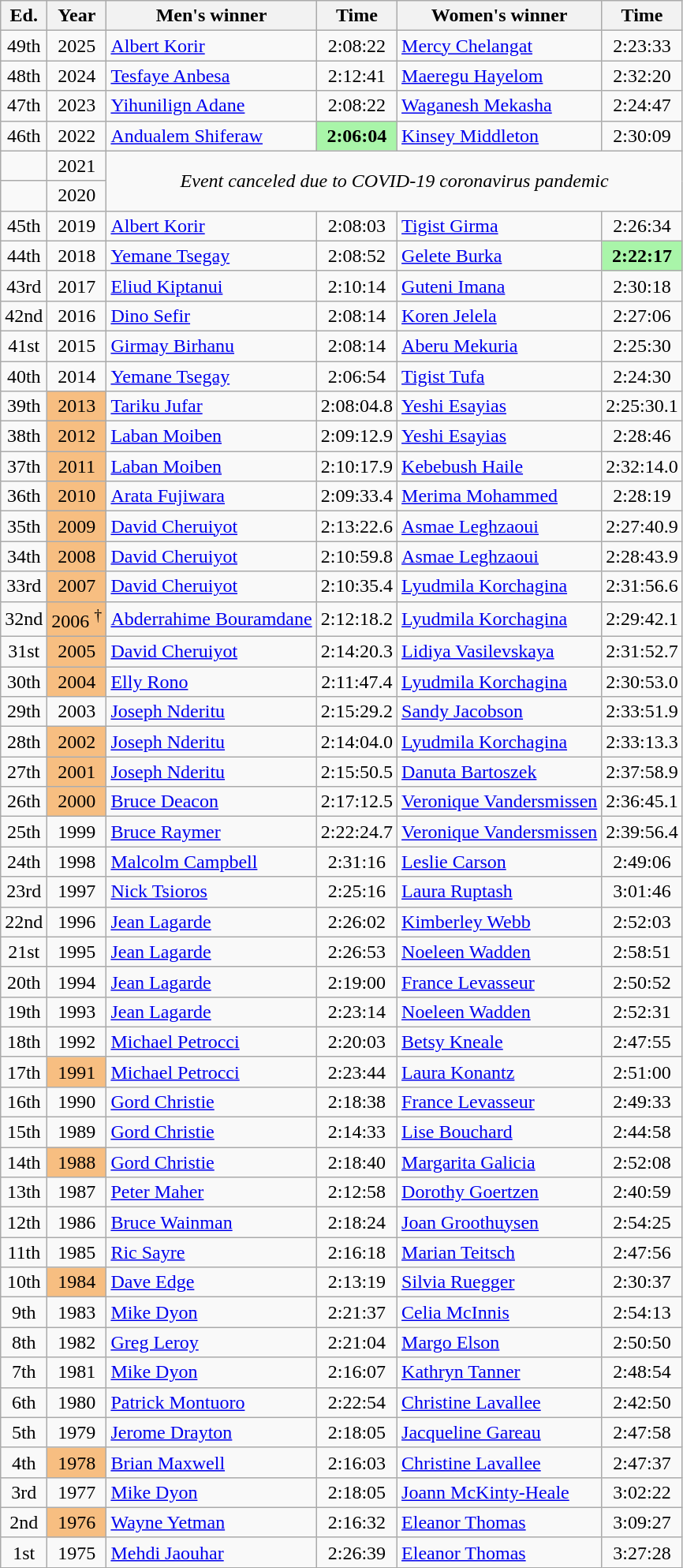<table class="wikitable sortable" style="text-align:center">
<tr>
<th class="unsortable">Ed.</th>
<th>Year</th>
<th>Men's winner</th>
<th>Time</th>
<th>Women's winner</th>
<th>Time</th>
</tr>
<tr>
<td>49th</td>
<td>2025</td>
<td align=left> <a href='#'>Albert Korir</a></td>
<td>2:08:22</td>
<td align=left> <a href='#'>Mercy Chelangat</a></td>
<td>2:23:33</td>
</tr>
<tr>
<td>48th</td>
<td>2024</td>
<td align=left> <a href='#'>Tesfaye Anbesa</a></td>
<td>2:12:41</td>
<td align=left> <a href='#'>Maeregu Hayelom</a></td>
<td>2:32:20</td>
</tr>
<tr>
<td>47th</td>
<td>2023</td>
<td align=left> <a href='#'>Yihunilign Adane</a></td>
<td>2:08:22</td>
<td align=left> <a href='#'>Waganesh Mekasha</a></td>
<td>2:24:47</td>
</tr>
<tr>
<td>46th</td>
<td>2022</td>
<td align=left> <a href='#'>Andualem Shiferaw</a></td>
<td bgcolor=#A9F5A9><strong>2:06:04</strong></td>
<td align=left> <a href='#'>Kinsey Middleton</a></td>
<td>2:30:09</td>
</tr>
<tr>
<td></td>
<td>2021</td>
<td colspan="6" rowspan="2" align="center"><em>Event canceled due to COVID-19 coronavirus pandemic</em>  </td>
</tr>
<tr>
<td></td>
<td>2020</td>
</tr>
<tr>
<td>45th</td>
<td>2019</td>
<td align=left> <a href='#'>Albert Korir</a></td>
<td>2:08:03</td>
<td align=left> <a href='#'>Tigist Girma</a></td>
<td>2:26:34</td>
</tr>
<tr>
<td>44th</td>
<td>2018</td>
<td align=left> <a href='#'>Yemane Tsegay</a></td>
<td>2:08:52</td>
<td align=left> <a href='#'>Gelete Burka</a></td>
<td bgcolor=#A9F5A9><strong>2:22:17</strong></td>
</tr>
<tr>
<td>43rd</td>
<td>2017</td>
<td align=left> <a href='#'>Eliud Kiptanui</a></td>
<td>2:10:14</td>
<td align=left> <a href='#'>Guteni Imana</a></td>
<td>2:30:18</td>
</tr>
<tr>
<td>42nd</td>
<td>2016</td>
<td align=left> <a href='#'>Dino Sefir</a></td>
<td>2:08:14</td>
<td align=left> <a href='#'>Koren Jelela</a></td>
<td>2:27:06</td>
</tr>
<tr>
<td>41st</td>
<td>2015</td>
<td align=left> <a href='#'>Girmay Birhanu</a></td>
<td>2:08:14</td>
<td align=left> <a href='#'>Aberu Mekuria</a></td>
<td>2:25:30</td>
</tr>
<tr>
<td>40th</td>
<td>2014</td>
<td align=left> <a href='#'>Yemane Tsegay</a></td>
<td>2:06:54</td>
<td align=left> <a href='#'>Tigist Tufa</a></td>
<td>2:24:30</td>
</tr>
<tr>
<td>39th</td>
<td bgcolor=#F7BE81>2013</td>
<td align=left> <a href='#'>Tariku Jufar</a></td>
<td>2:08:04.8</td>
<td align=left> <a href='#'>Yeshi Esayias</a></td>
<td>2:25:30.1</td>
</tr>
<tr>
<td>38th</td>
<td bgcolor=#F7BE81>2012</td>
<td align=left> <a href='#'>Laban Moiben</a></td>
<td>2:09:12.9</td>
<td align=left> <a href='#'>Yeshi Esayias</a></td>
<td>2:28:46</td>
</tr>
<tr>
<td>37th</td>
<td bgcolor=#F7BE81>2011</td>
<td align=left> <a href='#'>Laban Moiben</a></td>
<td>2:10:17.9</td>
<td align=left> <a href='#'>Kebebush Haile</a></td>
<td>2:32:14.0</td>
</tr>
<tr>
<td>36th</td>
<td bgcolor=#F7BE81>2010</td>
<td align=left> <a href='#'>Arata Fujiwara</a></td>
<td>2:09:33.4</td>
<td align=left> <a href='#'>Merima Mohammed</a></td>
<td>2:28:19</td>
</tr>
<tr>
<td>35th</td>
<td bgcolor=#F7BE81>2009</td>
<td align=left> <a href='#'>David Cheruiyot</a></td>
<td>2:13:22.6</td>
<td align=left> <a href='#'>Asmae Leghzaoui</a></td>
<td>2:27:40.9</td>
</tr>
<tr>
<td>34th</td>
<td bgcolor=#F7BE81>2008</td>
<td align=left> <a href='#'>David Cheruiyot</a></td>
<td>2:10:59.8</td>
<td align=left> <a href='#'>Asmae Leghzaoui</a></td>
<td>2:28:43.9</td>
</tr>
<tr>
<td>33rd</td>
<td bgcolor=#F7BE81>2007</td>
<td align=left> <a href='#'>David Cheruiyot</a></td>
<td>2:10:35.4</td>
<td align=left> <a href='#'>Lyudmila Korchagina</a></td>
<td>2:31:56.6</td>
</tr>
<tr>
<td>32nd</td>
<td bgcolor=#F7BE81>2006 <sup>†</sup></td>
<td align=left> <a href='#'>Abderrahime Bouramdane</a></td>
<td>2:12:18.2</td>
<td align=left> <a href='#'>Lyudmila Korchagina</a></td>
<td>2:29:42.1</td>
</tr>
<tr>
<td>31st</td>
<td bgcolor=#F7BE81>2005</td>
<td align=left> <a href='#'>David Cheruiyot</a></td>
<td>2:14:20.3</td>
<td align=left> <a href='#'>Lidiya Vasilevskaya</a></td>
<td>2:31:52.7</td>
</tr>
<tr>
<td>30th</td>
<td bgcolor=#F7BE81>2004</td>
<td align=left> <a href='#'>Elly Rono</a></td>
<td>2:11:47.4</td>
<td align=left> <a href='#'>Lyudmila Korchagina</a></td>
<td>2:30:53.0</td>
</tr>
<tr>
<td>29th</td>
<td>2003</td>
<td align=left> <a href='#'>Joseph Nderitu</a></td>
<td>2:15:29.2</td>
<td align=left> <a href='#'>Sandy Jacobson</a></td>
<td>2:33:51.9</td>
</tr>
<tr>
<td>28th</td>
<td bgcolor=#F7BE81>2002</td>
<td align=left> <a href='#'>Joseph Nderitu</a></td>
<td>2:14:04.0</td>
<td align=left> <a href='#'>Lyudmila Korchagina</a></td>
<td>2:33:13.3</td>
</tr>
<tr>
<td>27th</td>
<td bgcolor=#F7BE81>2001</td>
<td align=left> <a href='#'>Joseph Nderitu</a></td>
<td>2:15:50.5</td>
<td align=left> <a href='#'>Danuta Bartoszek</a></td>
<td>2:37:58.9</td>
</tr>
<tr>
<td>26th</td>
<td bgcolor=#F7BE81>2000</td>
<td align=left> <a href='#'>Bruce Deacon</a></td>
<td>2:17:12.5</td>
<td align=left> <a href='#'>Veronique Vandersmissen</a></td>
<td>2:36:45.1</td>
</tr>
<tr>
<td>25th</td>
<td>1999</td>
<td align=left> <a href='#'>Bruce Raymer</a></td>
<td>2:22:24.7</td>
<td align=left> <a href='#'>Veronique Vandersmissen</a></td>
<td>2:39:56.4</td>
</tr>
<tr>
<td>24th</td>
<td>1998</td>
<td align=left> <a href='#'>Malcolm Campbell</a></td>
<td>2:31:16</td>
<td align=left> <a href='#'>Leslie Carson</a></td>
<td>2:49:06</td>
</tr>
<tr>
<td>23rd</td>
<td>1997</td>
<td align=left> <a href='#'>Nick Tsioros</a></td>
<td>2:25:16</td>
<td align=left> <a href='#'>Laura Ruptash</a></td>
<td>3:01:46</td>
</tr>
<tr>
<td>22nd</td>
<td>1996</td>
<td align=left> <a href='#'>Jean Lagarde</a></td>
<td>2:26:02</td>
<td align=left> <a href='#'>Kimberley Webb</a></td>
<td>2:52:03</td>
</tr>
<tr>
<td>21st</td>
<td>1995</td>
<td align=left> <a href='#'>Jean Lagarde</a></td>
<td>2:26:53</td>
<td align=left> <a href='#'>Noeleen Wadden</a></td>
<td>2:58:51</td>
</tr>
<tr>
<td>20th</td>
<td>1994</td>
<td align=left> <a href='#'>Jean Lagarde</a></td>
<td>2:19:00</td>
<td align=left> <a href='#'>France Levasseur</a></td>
<td>2:50:52</td>
</tr>
<tr>
<td>19th</td>
<td>1993</td>
<td align=left> <a href='#'>Jean Lagarde</a></td>
<td>2:23:14</td>
<td align=left> <a href='#'>Noeleen Wadden</a></td>
<td>2:52:31</td>
</tr>
<tr>
<td>18th</td>
<td>1992</td>
<td align=left> <a href='#'>Michael Petrocci</a></td>
<td>2:20:03</td>
<td align=left> <a href='#'>Betsy Kneale</a></td>
<td>2:47:55</td>
</tr>
<tr>
<td>17th</td>
<td bgcolor=#F7BE81>1991</td>
<td align=left> <a href='#'>Michael Petrocci</a></td>
<td>2:23:44</td>
<td align=left> <a href='#'>Laura Konantz</a></td>
<td>2:51:00</td>
</tr>
<tr>
<td>16th</td>
<td>1990</td>
<td align=left> <a href='#'>Gord Christie</a></td>
<td>2:18:38</td>
<td align=left> <a href='#'>France Levasseur</a></td>
<td>2:49:33</td>
</tr>
<tr>
<td>15th</td>
<td>1989</td>
<td align=left> <a href='#'>Gord Christie</a></td>
<td>2:14:33</td>
<td align=left> <a href='#'>Lise Bouchard</a></td>
<td>2:44:58</td>
</tr>
<tr>
<td>14th</td>
<td bgcolor=#F7BE81>1988</td>
<td align=left> <a href='#'>Gord Christie</a></td>
<td>2:18:40</td>
<td align=left> <a href='#'>Margarita Galicia</a></td>
<td>2:52:08</td>
</tr>
<tr>
<td>13th</td>
<td>1987</td>
<td align=left> <a href='#'>Peter Maher</a></td>
<td>2:12:58</td>
<td align=left> <a href='#'>Dorothy Goertzen</a></td>
<td>2:40:59</td>
</tr>
<tr>
<td>12th</td>
<td>1986</td>
<td align=left> <a href='#'>Bruce Wainman</a></td>
<td>2:18:24</td>
<td align=left> <a href='#'>Joan Groothuysen</a></td>
<td>2:54:25</td>
</tr>
<tr>
<td>11th</td>
<td>1985</td>
<td align=left> <a href='#'>Ric Sayre</a></td>
<td>2:16:18</td>
<td align=left> <a href='#'>Marian Teitsch</a></td>
<td>2:47:56</td>
</tr>
<tr>
<td>10th</td>
<td bgcolor=#F7BE81>1984</td>
<td align=left> <a href='#'>Dave Edge</a></td>
<td>2:13:19</td>
<td align=left> <a href='#'>Silvia Ruegger</a></td>
<td>2:30:37</td>
</tr>
<tr>
<td>9th</td>
<td>1983</td>
<td align=left> <a href='#'>Mike Dyon</a></td>
<td>2:21:37</td>
<td align=left> <a href='#'>Celia McInnis</a></td>
<td>2:54:13</td>
</tr>
<tr>
<td>8th</td>
<td>1982</td>
<td align=left> <a href='#'>Greg Leroy</a></td>
<td>2:21:04</td>
<td align=left> <a href='#'>Margo Elson</a></td>
<td>2:50:50</td>
</tr>
<tr>
<td>7th</td>
<td>1981</td>
<td align=left> <a href='#'>Mike Dyon</a></td>
<td>2:16:07</td>
<td align=left> <a href='#'>Kathryn Tanner</a></td>
<td>2:48:54</td>
</tr>
<tr>
<td>6th</td>
<td>1980</td>
<td align=left> <a href='#'>Patrick Montuoro</a></td>
<td>2:22:54</td>
<td align=left> <a href='#'>Christine Lavallee</a></td>
<td>2:42:50</td>
</tr>
<tr>
<td>5th</td>
<td>1979</td>
<td align=left> <a href='#'>Jerome Drayton</a></td>
<td>2:18:05</td>
<td align=left> <a href='#'>Jacqueline Gareau</a></td>
<td>2:47:58</td>
</tr>
<tr>
<td>4th</td>
<td bgcolor=#F7BE81>1978</td>
<td align=left> <a href='#'>Brian Maxwell</a></td>
<td>2:16:03</td>
<td align=left> <a href='#'>Christine Lavallee</a></td>
<td>2:47:37</td>
</tr>
<tr>
<td>3rd</td>
<td>1977</td>
<td align=left> <a href='#'>Mike Dyon</a></td>
<td>2:18:05</td>
<td align=left> <a href='#'>Joann McKinty-Heale</a></td>
<td>3:02:22</td>
</tr>
<tr>
<td>2nd</td>
<td bgcolor=#F7BE81>1976</td>
<td align=left> <a href='#'>Wayne Yetman</a></td>
<td>2:16:32</td>
<td align=left> <a href='#'>Eleanor Thomas</a></td>
<td>3:09:27</td>
</tr>
<tr>
<td>1st</td>
<td>1975</td>
<td align=left> <a href='#'>Mehdi Jaouhar</a></td>
<td>2:26:39</td>
<td align=left> <a href='#'>Eleanor Thomas</a></td>
<td>3:27:28</td>
</tr>
</table>
